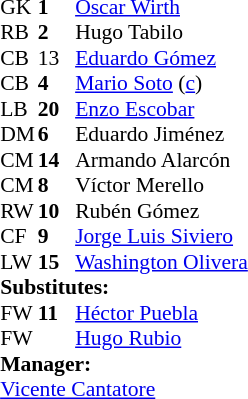<table cellspacing="0" cellpadding="0" style="font-size:90%; margin:0.2em auto;">
<tr>
<th width="25"></th>
<th width="25"></th>
</tr>
<tr>
<td>GK</td>
<td><strong>1</strong></td>
<td> <a href='#'>Oscar Wirth</a></td>
</tr>
<tr>
<td>RB</td>
<td><strong>2</strong></td>
<td> Hugo Tabilo</td>
<td></td>
<td></td>
</tr>
<tr>
<td>CB</td>
<td>13</td>
<td> <a href='#'>Eduardo Gómez</a></td>
</tr>
<tr>
<td>CB</td>
<td><strong>4</strong></td>
<td> <a href='#'>Mario Soto</a> (<a href='#'>c</a>)</td>
</tr>
<tr>
<td>LB</td>
<td><strong>20</strong></td>
<td> <a href='#'>Enzo Escobar</a></td>
</tr>
<tr>
<td>DM</td>
<td><strong>6</strong></td>
<td> Eduardo Jiménez</td>
</tr>
<tr>
<td>CM</td>
<td><strong>14</strong></td>
<td> Armando Alarcón</td>
</tr>
<tr>
<td>CM</td>
<td><strong>8</strong></td>
<td> Víctor Merello</td>
<td></td>
<td></td>
</tr>
<tr>
<td>RW</td>
<td><strong>10</strong></td>
<td> Rubén Gómez</td>
</tr>
<tr>
<td>CF</td>
<td><strong>9</strong></td>
<td> <a href='#'>Jorge Luis Siviero</a></td>
</tr>
<tr>
<td>LW</td>
<td><strong>15</strong></td>
<td> <a href='#'>Washington Olivera</a></td>
<td></td>
<td></td>
</tr>
<tr>
<td colspan=3><strong>Substitutes:</strong></td>
</tr>
<tr>
<td>FW</td>
<td><strong>11</strong></td>
<td> <a href='#'>Héctor Puebla</a></td>
<td></td>
<td></td>
</tr>
<tr>
<td>FW</td>
<td></td>
<td> <a href='#'>Hugo Rubio</a></td>
<td></td>
<td></td>
</tr>
<tr>
<td colspan=3><strong>Manager:</strong></td>
</tr>
<tr>
<td colspan=4> <a href='#'>Vicente Cantatore</a></td>
</tr>
</table>
